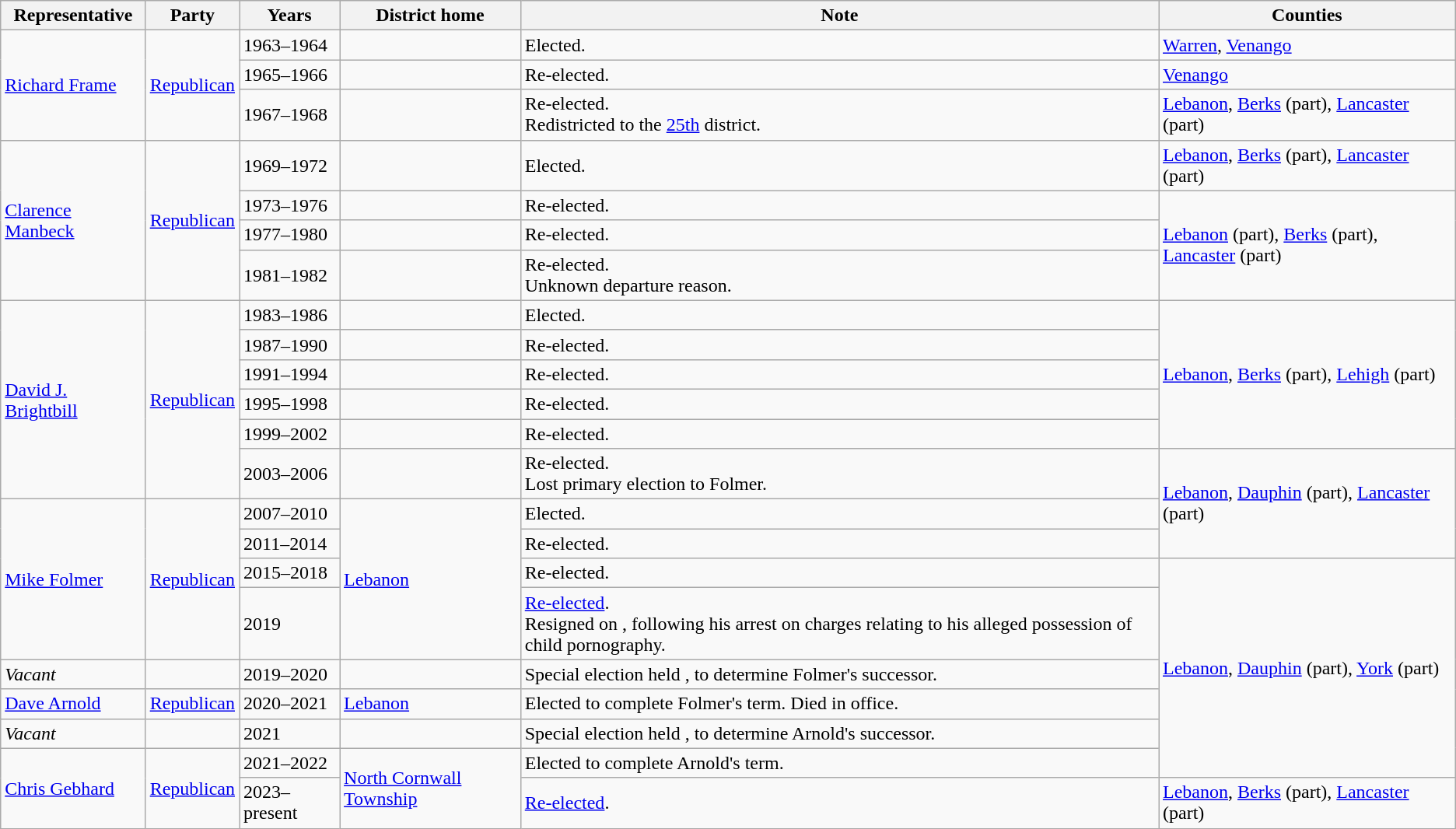<table class=wikitable>
<tr valign=bottom>
<th>Representative</th>
<th>Party</th>
<th>Years</th>
<th>District home</th>
<th>Note</th>
<th>Counties</th>
</tr>
<tr>
<td rowspan=3><a href='#'>Richard Frame</a></td>
<td rowspan=3 ><a href='#'>Republican</a></td>
<td>1963–1964</td>
<td></td>
<td>Elected.</td>
<td><a href='#'>Warren</a>, <a href='#'>Venango</a></td>
</tr>
<tr>
<td>1965–1966</td>
<td></td>
<td>Re-elected.</td>
<td><a href='#'>Venango</a></td>
</tr>
<tr>
<td>1967–1968</td>
<td></td>
<td>Re-elected.<br>Redistricted to the <a href='#'>25th</a> district.</td>
<td><a href='#'>Lebanon</a>, <a href='#'>Berks</a> (part), <a href='#'>Lancaster</a> (part)</td>
</tr>
<tr>
<td rowspan=4><a href='#'>Clarence Manbeck</a></td>
<td rowspan=4 ><a href='#'>Republican</a></td>
<td>1969–1972</td>
<td></td>
<td>Elected.</td>
<td><a href='#'>Lebanon</a>, <a href='#'>Berks</a> (part), <a href='#'>Lancaster</a> (part)</td>
</tr>
<tr>
<td>1973–1976</td>
<td></td>
<td>Re-elected.</td>
<td rowspan=3><a href='#'>Lebanon</a> (part), <a href='#'>Berks</a> (part), <a href='#'>Lancaster</a> (part)</td>
</tr>
<tr>
<td>1977–1980</td>
<td></td>
<td>Re-elected.</td>
</tr>
<tr>
<td>1981–1982</td>
<td></td>
<td>Re-elected.<br>Unknown departure reason.</td>
</tr>
<tr>
<td rowspan=6><a href='#'>David J. Brightbill</a></td>
<td rowspan=6 ><a href='#'>Republican</a></td>
<td>1983–1986</td>
<td></td>
<td>Elected.</td>
<td rowspan=5><a href='#'>Lebanon</a>, <a href='#'>Berks</a> (part), <a href='#'>Lehigh</a> (part)</td>
</tr>
<tr>
<td>1987–1990</td>
<td></td>
<td>Re-elected.</td>
</tr>
<tr>
<td>1991–1994</td>
<td></td>
<td>Re-elected.</td>
</tr>
<tr>
<td>1995–1998</td>
<td></td>
<td>Re-elected.</td>
</tr>
<tr>
<td>1999–2002</td>
<td></td>
<td>Re-elected.</td>
</tr>
<tr>
<td>2003–2006</td>
<td></td>
<td>Re-elected.<br>Lost primary election to Folmer.</td>
<td rowspan=3><a href='#'>Lebanon</a>, <a href='#'>Dauphin</a> (part), <a href='#'>Lancaster</a> (part)</td>
</tr>
<tr>
<td rowspan=4><a href='#'>Mike Folmer</a></td>
<td rowspan=4 ><a href='#'>Republican</a></td>
<td>2007–2010</td>
<td rowspan=4><a href='#'>Lebanon</a></td>
<td>Elected.</td>
</tr>
<tr>
<td>2011–2014</td>
<td>Re-elected.</td>
</tr>
<tr>
<td>2015–2018</td>
<td>Re-elected.</td>
<td rowspan=6><a href='#'>Lebanon</a>, <a href='#'>Dauphin</a> (part), <a href='#'>York</a> (part)</td>
</tr>
<tr>
<td>2019</td>
<td><a href='#'>Re-elected</a>.<br>Resigned on , following his arrest on charges relating to his alleged possession of child pornography.</td>
</tr>
<tr>
<td><em>Vacant</em></td>
<td></td>
<td>2019–2020</td>
<td></td>
<td>Special election held , to determine Folmer's successor.</td>
</tr>
<tr>
<td><a href='#'>Dave Arnold</a></td>
<td><a href='#'>Republican</a></td>
<td>2020–2021</td>
<td><a href='#'>Lebanon</a></td>
<td>Elected to complete Folmer's term. Died in office.</td>
</tr>
<tr>
<td><em>Vacant</em></td>
<td></td>
<td>2021</td>
<td></td>
<td>Special election held , to determine Arnold's successor.</td>
</tr>
<tr>
<td rowspan=2><a href='#'>Chris Gebhard</a></td>
<td rowspan=2 ><a href='#'>Republican</a></td>
<td>2021–2022</td>
<td rowspan=2><a href='#'>North Cornwall Township</a></td>
<td>Elected to complete Arnold's term.</td>
</tr>
<tr>
<td>2023–present</td>
<td><a href='#'>Re-elected</a>.</td>
<td><a href='#'>Lebanon</a>, <a href='#'>Berks</a> (part), <a href='#'>Lancaster</a> (part)</td>
</tr>
</table>
